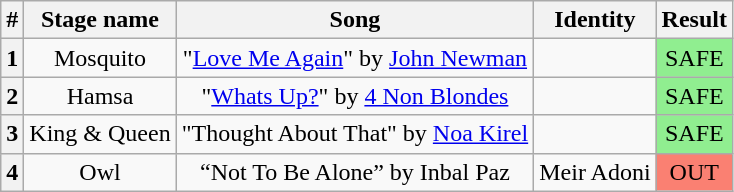<table class="wikitable plainrowheaders" style="text-align: center;">
<tr>
<th>#</th>
<th>Stage name</th>
<th>Song</th>
<th>Identity</th>
<th>Result</th>
</tr>
<tr>
<th>1</th>
<td>Mosquito</td>
<td>"<a href='#'>Love Me Again</a>" by <a href='#'>John Newman</a></td>
<td></td>
<td bgcolor="lightgreen">SAFE</td>
</tr>
<tr>
<th>2</th>
<td>Hamsa</td>
<td>"<a href='#'>Whats Up?</a>" by <a href='#'>4 Non Blondes</a></td>
<td></td>
<td bgcolor="lightgreen">SAFE</td>
</tr>
<tr>
<th>3</th>
<td>King & Queen</td>
<td>"Thought About That" by <a href='#'>Noa Kirel</a></td>
<td></td>
<td bgcolor="lightgreen">SAFE</td>
</tr>
<tr>
<th>4</th>
<td>Owl</td>
<td>“Not To Be Alone” by Inbal Paz</td>
<td>Meir Adoni</td>
<td bgcolor="salmon">OUT</td>
</tr>
</table>
